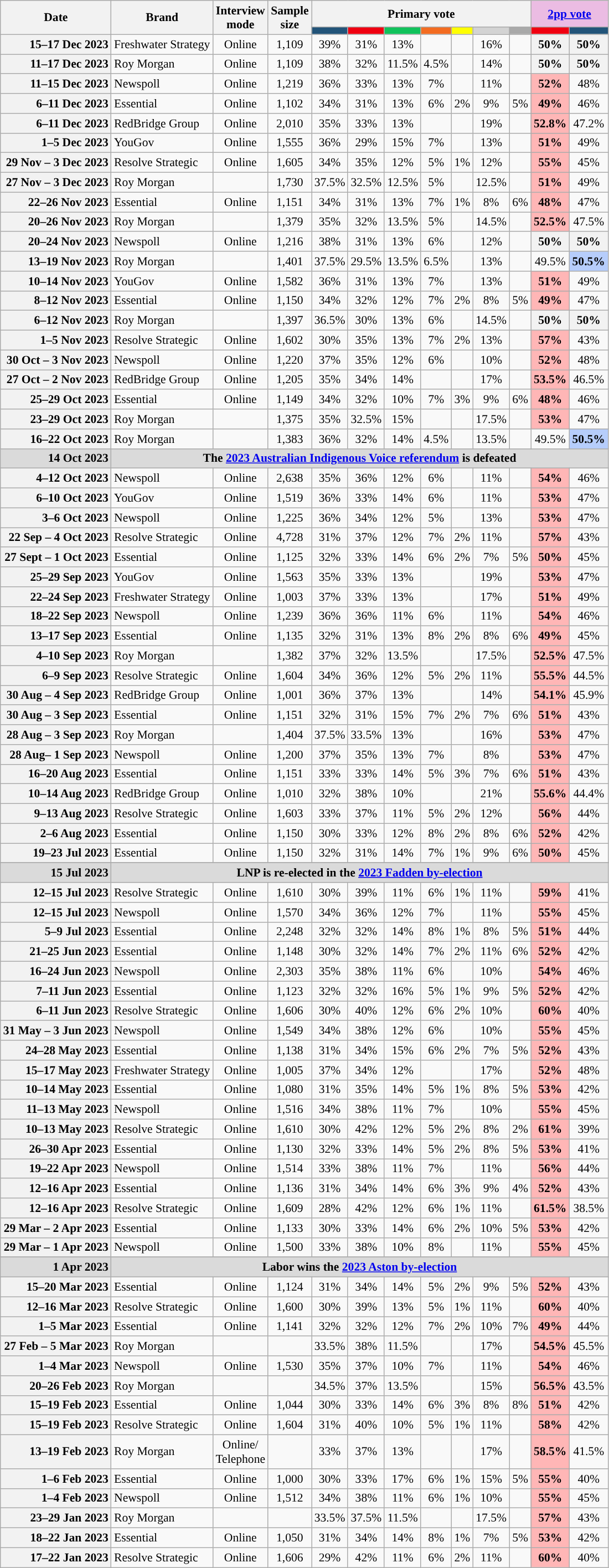<table class="wikitable sortable mw-collapsible nowrap tpl-blanktable" style="text-align:center;font-size:90%">
<tr>
<th rowspan=2>Date</th>
<th rowspan=2>Brand</th>
<th rowspan=2 class=unsortable>Interview<br>mode</th>
<th rowspan=2 class=unsortable>Sample<br>size</th>
<th colspan="7">Primary vote</th>
<th colspan=2 class=unsortable style=background:#ebbce3><a href='#'>2pp vote</a></th>
</tr>
<tr>
<th class="unsortable" style=background:#225479></th>
<th class="unsortable" style="background:#F00011"></th>
<th class=unsortable style=background:#10C25B></th>
<th class=unsortable style=background:#f36c21></th>
<th class=unsortable style=background:yellow></th>
<th class=unsortable style=background:lightgray></th>
<th class=unsortable style=background:darkgrey></th>
<th class="unsortable" style="background:#F00011"></th>
<th class="unsortable" style=background:#225479></th>
</tr>
<tr>
<th style=text-align:right>15–17 Dec 2023</th>
<td style=text-align:left>Freshwater Strategy</td>
<td>Online</td>
<td>1,109</td>
<td>39%</td>
<td>31%</td>
<td>13%</td>
<td></td>
<td></td>
<td>16%</td>
<td></td>
<th>50%</th>
<th>50%</th>
</tr>
<tr>
<th style=text-align:right>11–17 Dec 2023</th>
<td style=text-align:left>Roy Morgan</td>
<td>Online</td>
<td>1,109</td>
<td>38%</td>
<td>32%</td>
<td>11.5%</td>
<td>4.5%</td>
<td></td>
<td>14%</td>
<td></td>
<th>50%</th>
<th>50%</th>
</tr>
<tr>
<th style=text-align:right>11–15 Dec 2023</th>
<td style=text-align:left>Newspoll</td>
<td>Online</td>
<td>1,219</td>
<td>36%</td>
<td>33%</td>
<td>13%</td>
<td>7%</td>
<td></td>
<td>11%</td>
<td></td>
<th style=background:#FFB6B6>52%</th>
<td>48%</td>
</tr>
<tr>
<th style=text-align:right>6–11 Dec 2023</th>
<td style=text-align:left>Essential</td>
<td>Online</td>
<td>1,102</td>
<td>34%</td>
<td>31%</td>
<td>13%</td>
<td>6%</td>
<td>2%</td>
<td>9%</td>
<td>5%</td>
<th style=background:#FFB6B6>49%</th>
<td>46%</td>
</tr>
<tr>
<th style=text-align:right>6–11 Dec 2023</th>
<td style=text-align:left>RedBridge Group</td>
<td>Online</td>
<td>2,010</td>
<td>35%</td>
<td>33%</td>
<td>13%</td>
<td></td>
<td></td>
<td>19%</td>
<td></td>
<th style=background:#FFB6B6>52.8%</th>
<td>47.2%</td>
</tr>
<tr>
<th style=text-align:right>1–5 Dec 2023</th>
<td style=text-align:left>YouGov</td>
<td>Online</td>
<td>1,555</td>
<td>36%</td>
<td>29%</td>
<td>15%</td>
<td>7%</td>
<td></td>
<td>13%</td>
<td></td>
<th style=background:#FFB6B6>51%</th>
<td>49%</td>
</tr>
<tr>
<th style=text-align:right>29 Nov – 3 Dec 2023</th>
<td style=text-align:left>Resolve Strategic</td>
<td>Online</td>
<td>1,605</td>
<td>34%</td>
<td>35%</td>
<td>12%</td>
<td>5%</td>
<td>1%</td>
<td>12%</td>
<td></td>
<th style=background:#FFB6B6>55%</th>
<td>45%</td>
</tr>
<tr>
<th style=text-align:right>27 Nov – 3 Dec 2023</th>
<td style=text-align:left>Roy Morgan</td>
<td></td>
<td>1,730</td>
<td>37.5%</td>
<td>32.5%</td>
<td>12.5%</td>
<td>5%</td>
<td></td>
<td>12.5%</td>
<td></td>
<th Style=background:#FFB6B6>51%</th>
<td>49%</td>
</tr>
<tr>
<th style=text-align:right>22–26 Nov 2023</th>
<td style=text-align:left>Essential</td>
<td>Online</td>
<td>1,151</td>
<td>34%</td>
<td>31%</td>
<td>13%</td>
<td>7%</td>
<td>1%</td>
<td>8%</td>
<td>6%</td>
<th style=background:#FFB6B6>48%</th>
<td>47%</td>
</tr>
<tr>
<th style=text-align:right>20–26 Nov 2023</th>
<td style=text-align:left>Roy Morgan</td>
<td></td>
<td>1,379</td>
<td>35%</td>
<td>32%</td>
<td>13.5%</td>
<td>5%</td>
<td></td>
<td>14.5%</td>
<td></td>
<th style=background:#FFB6B6>52.5%</th>
<td>47.5%</td>
</tr>
<tr>
<th style=text-align:right>20–24 Nov 2023</th>
<td style=text-align:left>Newspoll</td>
<td>Online</td>
<td>1,216</td>
<td>38%</td>
<td>31%</td>
<td>13%</td>
<td>6%</td>
<td></td>
<td>12%</td>
<td></td>
<th>50%</th>
<th>50%</th>
</tr>
<tr>
<th style=text-align:right>13–19 Nov 2023</th>
<td style=text-align:left>Roy Morgan</td>
<td></td>
<td>1,401</td>
<td>37.5%</td>
<td>29.5%</td>
<td>13.5%</td>
<td>6.5%</td>
<td></td>
<td>13%</td>
<td></td>
<td>49.5%</td>
<td style="background:#B6CDFB"><strong>50.5%</strong></td>
</tr>
<tr>
<th style=text-align:right>10–14 Nov 2023</th>
<td style=text-align:left>YouGov</td>
<td>Online</td>
<td>1,582</td>
<td>36%</td>
<td>31%</td>
<td>13%</td>
<td>7%</td>
<td></td>
<td>13%</td>
<td></td>
<th style=background:#FFB6B6>51%</th>
<td>49%</td>
</tr>
<tr>
<th style=text-align:right>8–12 Nov 2023</th>
<td style=text-align:left>Essential</td>
<td>Online</td>
<td>1,150</td>
<td>34%</td>
<td>32%</td>
<td>12%</td>
<td>7%</td>
<td>2%</td>
<td>8%</td>
<td>5%</td>
<th style=background:#FFB6B6>49%</th>
<td>47%</td>
</tr>
<tr>
<th style=text-align:right>6–12 Nov 2023</th>
<td style=text-align:left>Roy Morgan</td>
<td></td>
<td>1,397</td>
<td>36.5%</td>
<td>30%</td>
<td>13%</td>
<td>6%</td>
<td></td>
<td>14.5%</td>
<td></td>
<th>50%</th>
<th>50%</th>
</tr>
<tr>
<th style=text-align:right>1–5 Nov 2023</th>
<td style=text-align:left>Resolve Strategic</td>
<td>Online</td>
<td>1,602</td>
<td>30%</td>
<td>35%</td>
<td>13%</td>
<td>7%</td>
<td>2%</td>
<td>13%</td>
<td></td>
<th style=background:#FFB6B6>57%</th>
<td>43%</td>
</tr>
<tr>
<th style=text-align:right>30 Oct – 3 Nov 2023</th>
<td style=text-align:left>Newspoll</td>
<td>Online</td>
<td>1,220</td>
<td>37%</td>
<td>35%</td>
<td>12%</td>
<td>6%</td>
<td></td>
<td>10%</td>
<td></td>
<th style=background:#FFB6B6>52%</th>
<td>48%</td>
</tr>
<tr>
<th style=text-align:right>27 Oct – 2 Nov 2023</th>
<td style=text-align:left>RedBridge Group</td>
<td>Online</td>
<td>1,205</td>
<td>35%</td>
<td>34%</td>
<td>14%</td>
<td></td>
<td></td>
<td>17%</td>
<td></td>
<th style=background:#FFB6B6>53.5%</th>
<td>46.5%</td>
</tr>
<tr>
<th style=text-align:right>25–29 Oct 2023</th>
<td style=text-align:left>Essential</td>
<td>Online</td>
<td>1,149</td>
<td>34%</td>
<td>32%</td>
<td>10%</td>
<td>7%</td>
<td>3%</td>
<td>9%</td>
<td>6%</td>
<th style=background:#FFB6B6>48%</th>
<td>46%</td>
</tr>
<tr>
<th style=text-align:right>23–29 Oct 2023</th>
<td style=text-align:left>Roy Morgan</td>
<td></td>
<td>1,375</td>
<td>35%</td>
<td>32.5%</td>
<td>15%</td>
<td></td>
<td></td>
<td>17.5%</td>
<td></td>
<th style=background:#FFB6B6>53%</th>
<td>47%</td>
</tr>
<tr>
<th style=text-align:right>16–22 Oct 2023</th>
<td style=text-align:left>Roy Morgan</td>
<td></td>
<td>1,383</td>
<td>36%</td>
<td>32%</td>
<td>14%</td>
<td>4.5%</td>
<td></td>
<td>13.5%</td>
<td></td>
<td>49.5%</td>
<td style="background:#B6CDFB"><strong>50.5%</strong></td>
</tr>
<tr style=background:#DADADA;font-weight:bold>
<td style=text-align:right data-sort-value=14-October-2023>14 Oct 2023</td>
<td colspan=12>The <a href='#'>2023 Australian Indigenous Voice referendum</a> is defeated</td>
</tr>
<tr>
<th style=text-align:right>4–12 Oct 2023</th>
<td style=text-align:left>Newspoll</td>
<td>Online</td>
<td>2,638</td>
<td>35%</td>
<td>36%</td>
<td>12%</td>
<td>6%</td>
<td></td>
<td>11%</td>
<td></td>
<th style=background:#FFB6B6>54%</th>
<td>46%</td>
</tr>
<tr>
<th style=text-align:right>6–10 Oct 2023</th>
<td style=text-align:left>YouGov</td>
<td>Online</td>
<td>1,519</td>
<td>36%</td>
<td>33%</td>
<td>14%</td>
<td>6%</td>
<td></td>
<td>11%</td>
<td></td>
<th style=background:#FFB6B6>53%</th>
<td>47%</td>
</tr>
<tr>
<th style=text-align:right>3–6 Oct 2023</th>
<td style=text-align:left>Newspoll</td>
<td>Online</td>
<td>1,225</td>
<td>36%</td>
<td>34%</td>
<td>12%</td>
<td>5%</td>
<td></td>
<td>13%</td>
<td></td>
<th style=background:#FFB6B6>53%</th>
<td>47%</td>
</tr>
<tr>
<th style=text-align:right>22 Sep – 4 Oct 2023</th>
<td style=text-align:left>Resolve Strategic</td>
<td>Online</td>
<td>4,728</td>
<td>31%</td>
<td>37%</td>
<td>12%</td>
<td>7%</td>
<td>2%</td>
<td>11%</td>
<td></td>
<th style=background:#FFB6B6>57%</th>
<td>43%</td>
</tr>
<tr>
<th style=text-align:right>27 Sept – 1 Oct 2023</th>
<td style=text-align:left>Essential</td>
<td>Online</td>
<td>1,125</td>
<td>32%</td>
<td>33%</td>
<td>14%</td>
<td>6%</td>
<td>2%</td>
<td>7%</td>
<td>5%</td>
<th style=background:#FFB6B6>50%</th>
<td>45%</td>
</tr>
<tr>
<th style=text-align:right>25–29 Sep 2023</th>
<td style=text-align:left>YouGov</td>
<td>Online</td>
<td>1,563</td>
<td>35%</td>
<td>33%</td>
<td>13%</td>
<td></td>
<td></td>
<td>19%</td>
<td></td>
<th style=background:#FFB6B6>53%</th>
<td>47%</td>
</tr>
<tr>
<th style=text-align:right>22–24 Sep 2023</th>
<td style=text-align:left>Freshwater Strategy</td>
<td>Online</td>
<td>1,003</td>
<td>37%</td>
<td>33%</td>
<td>13%</td>
<td></td>
<td></td>
<td>17%</td>
<td></td>
<th style=background:#FFB6B6>51%</th>
<td>49%</td>
</tr>
<tr>
<th style=text-align:right>18–22 Sep 2023</th>
<td style=text-align:left>Newspoll</td>
<td>Online</td>
<td>1,239</td>
<td>36%</td>
<td>36%</td>
<td>11%</td>
<td>6%</td>
<td></td>
<td>11%</td>
<td></td>
<th style=background:#FFB6B6>54%</th>
<td>46%</td>
</tr>
<tr>
<th style=text-align:right>13–17 Sep 2023</th>
<td style=text-align:left>Essential</td>
<td>Online</td>
<td>1,135</td>
<td>32%</td>
<td>31%</td>
<td>13%</td>
<td>8%</td>
<td>2%</td>
<td>8%</td>
<td>6%</td>
<th style=background:#FFB6B6>49%</th>
<td>45%</td>
</tr>
<tr>
<th style=text-align:right>4–10 Sep 2023</th>
<td style=text-align:left>Roy Morgan</td>
<td></td>
<td>1,382</td>
<td>37%</td>
<td>32%</td>
<td>13.5%</td>
<td></td>
<td></td>
<td>17.5%</td>
<td></td>
<th style=background:#FFB6B6>52.5%</th>
<td>47.5%</td>
</tr>
<tr>
<th style=text-align:right>6–9 Sep 2023</th>
<td style=text-align:left>Resolve Strategic</td>
<td>Online</td>
<td>1,604</td>
<td>34%</td>
<td>36%</td>
<td>12%</td>
<td>5%</td>
<td>2%</td>
<td>11%</td>
<td></td>
<th style=background:#FFB6B6>55.5%</th>
<td>44.5%</td>
</tr>
<tr>
<th style=text-align:right>30 Aug – 4 Sep 2023</th>
<td style=text-align:left>RedBridge Group</td>
<td>Online</td>
<td>1,001</td>
<td>36%</td>
<td>37%</td>
<td>13%</td>
<td></td>
<td></td>
<td>14%</td>
<td></td>
<th style=background:#FFB6B6>54.1%</th>
<td>45.9%</td>
</tr>
<tr>
<th style=text-align:right>30 Aug – 3 Sep 2023</th>
<td style=text-align:left>Essential</td>
<td>Online</td>
<td>1,151</td>
<td>32%</td>
<td>31%</td>
<td>15%</td>
<td>7%</td>
<td>2%</td>
<td>7%</td>
<td>6%</td>
<th style=background:#FFB6B6>51%</th>
<td>43%</td>
</tr>
<tr>
<th style=text-align:right>28 Aug – 3 Sep 2023</th>
<td style=text-align:left>Roy Morgan</td>
<td></td>
<td>1,404</td>
<td>37.5%</td>
<td>33.5%</td>
<td>13%</td>
<td></td>
<td></td>
<td>16%</td>
<td></td>
<th style=background:#FFB6B6>53%</th>
<td>47%</td>
</tr>
<tr>
<th style=text-align:right>28 Aug– 1 Sep 2023</th>
<td style=text-align:left>Newspoll</td>
<td>Online</td>
<td>1,200</td>
<td>37%</td>
<td>35%</td>
<td>13%</td>
<td>7%</td>
<td></td>
<td>8%</td>
<td></td>
<th style=background:#FFB6B6>53%</th>
<td>47%</td>
</tr>
<tr>
<th style=text-align:right>16–20 Aug 2023</th>
<td style=text-align:left>Essential</td>
<td>Online</td>
<td>1,151</td>
<td>33%</td>
<td>33%</td>
<td>14%</td>
<td>5%</td>
<td>3%</td>
<td>7%</td>
<td>6%</td>
<th style=background:#FFB6B6>51%</th>
<td>43%</td>
</tr>
<tr>
<th style=text-align:right>10–14 Aug 2023</th>
<td style=text-align:left>RedBridge Group</td>
<td>Online</td>
<td>1,010</td>
<td>32%</td>
<td>38%</td>
<td>10%</td>
<td></td>
<td></td>
<td>21%</td>
<td></td>
<th style=background:#FFB6B6>55.6%</th>
<td>44.4%</td>
</tr>
<tr>
<th style=text-align:right>9–13 Aug 2023</th>
<td style=text-align:left>Resolve Strategic</td>
<td>Online</td>
<td>1,603</td>
<td>33%</td>
<td>37%</td>
<td>11%</td>
<td>5%</td>
<td>2%</td>
<td>12%</td>
<td></td>
<th style=background:#FFB6B6>56%</th>
<td>44%</td>
</tr>
<tr>
<th style=text-align:right>2–6 Aug 2023</th>
<td style=text-align:left>Essential</td>
<td>Online</td>
<td>1,150</td>
<td>30%</td>
<td>33%</td>
<td>12%</td>
<td>8%</td>
<td>2%</td>
<td>8%</td>
<td>6%</td>
<th style=background:#FFB6B6>52%</th>
<td>42%</td>
</tr>
<tr>
<th style=text-align:right>19–23 Jul 2023</th>
<td style=text-align:left>Essential</td>
<td>Online</td>
<td>1,150</td>
<td>32%</td>
<td>31%</td>
<td>14%</td>
<td>7%</td>
<td>1%</td>
<td>9%</td>
<td>6%</td>
<th style=background:#FFB6B6>50%</th>
<td>45%</td>
</tr>
<tr>
</tr>
<tr style=background:#DADADA;font-weight:bold>
<td style=text-align:right data-sort-value=15-July-2023>15 Jul 2023</td>
<td colspan=12>LNP is re-elected in the <a href='#'>2023 Fadden by-election</a></td>
</tr>
<tr>
<th style=text-align:right>12–15 Jul 2023</th>
<td style=text-align:left>Resolve Strategic</td>
<td>Online</td>
<td>1,610</td>
<td>30%</td>
<td>39%</td>
<td>11%</td>
<td>6%</td>
<td>1%</td>
<td>11%</td>
<td></td>
<th style=background:#FFB6B6>59%</th>
<td>41%</td>
</tr>
<tr>
<th style=text-align:right>12–15 Jul 2023</th>
<td style=text-align:left>Newspoll</td>
<td>Online</td>
<td>1,570</td>
<td>34%</td>
<td>36%</td>
<td>12%</td>
<td>7%</td>
<td></td>
<td>11%</td>
<td></td>
<th style=background:#FFB6B6>55%</th>
<td>45%</td>
</tr>
<tr>
<th style=text-align:right>5–9 Jul 2023</th>
<td style=text-align:left>Essential</td>
<td>Online</td>
<td>2,248</td>
<td>32%</td>
<td>32%</td>
<td>14%</td>
<td>8%</td>
<td>1%</td>
<td>8%</td>
<td>5%</td>
<th style=background:#FFB6B6>51%</th>
<td>44%</td>
</tr>
<tr>
<th style=text-align:right>21–25 Jun 2023</th>
<td style=text-align:left>Essential</td>
<td>Online</td>
<td>1,148</td>
<td>30%</td>
<td>32%</td>
<td>14%</td>
<td>7%</td>
<td>2%</td>
<td>11%</td>
<td>6%</td>
<th style=background:#FFB6B6>52%</th>
<td>42%</td>
</tr>
<tr>
<th style=text-align:right>16–24 Jun 2023</th>
<td style=text-align:left>Newspoll</td>
<td>Online</td>
<td>2,303</td>
<td>35%</td>
<td>38%</td>
<td>11%</td>
<td>6%</td>
<td></td>
<td>10%</td>
<td></td>
<th style=background:#FFB6B6>54%</th>
<td>46%</td>
</tr>
<tr>
<th style=text-align:right>7–11 Jun 2023</th>
<td style=text-align:left>Essential</td>
<td>Online</td>
<td>1,123</td>
<td>32%</td>
<td>32%</td>
<td>16%</td>
<td>5%</td>
<td>1%</td>
<td>9%</td>
<td>5%</td>
<th style=background:#FFB6B6>52%</th>
<td>42%</td>
</tr>
<tr>
<th style=text-align:right>6–11 Jun 2023</th>
<td style=text-align:left>Resolve Strategic</td>
<td>Online</td>
<td>1,606</td>
<td>30%</td>
<td>40%</td>
<td>12%</td>
<td>6%</td>
<td>2%</td>
<td>10%</td>
<td></td>
<th style=background:#FFB6B6>60%</th>
<td>40%</td>
</tr>
<tr>
<th style=text-align:right>31 May – 3 Jun 2023</th>
<td style=text-align:left>Newspoll</td>
<td>Online</td>
<td>1,549</td>
<td>34%</td>
<td>38%</td>
<td>12%</td>
<td>6%</td>
<td></td>
<td>10%</td>
<td></td>
<th style=background:#FFB6B6>55%</th>
<td>45%</td>
</tr>
<tr>
<th style=text-align:right>24–28 May 2023</th>
<td style=text-align:left>Essential</td>
<td>Online</td>
<td>1,138</td>
<td>31%</td>
<td>34%</td>
<td>15%</td>
<td>6%</td>
<td>2%</td>
<td>7%</td>
<td>5%</td>
<th style=background:#FFB6B6>52%</th>
<td>43%</td>
</tr>
<tr>
<th style=text-align:right>15–17 May 2023</th>
<td style=text-align:left>Freshwater Strategy</td>
<td>Online</td>
<td>1,005</td>
<td>37%</td>
<td>34%</td>
<td>12%</td>
<td></td>
<td></td>
<td>17%</td>
<td></td>
<th style=background:#FFB6B6>52%</th>
<td>48%</td>
</tr>
<tr>
<th style=text-align:right>10–14 May 2023</th>
<td style=text-align:left>Essential</td>
<td>Online</td>
<td>1,080</td>
<td>31%</td>
<td>35%</td>
<td>14%</td>
<td>5%</td>
<td>1%</td>
<td>8%</td>
<td>5%</td>
<th style=background:#FFB6B6>53%</th>
<td>42%</td>
</tr>
<tr>
<th style=text-align:right>11–13 May 2023</th>
<td style=text-align:left>Newspoll</td>
<td>Online</td>
<td>1,516</td>
<td>34%</td>
<td>38%</td>
<td>11%</td>
<td>7%</td>
<td></td>
<td>10%</td>
<td></td>
<th style=background:#FFB6B6>55%</th>
<td>45%</td>
</tr>
<tr>
<th style=text-align:right>10–13 May 2023</th>
<td style=text-align:left>Resolve Strategic</td>
<td>Online</td>
<td>1,610</td>
<td>30%</td>
<td>42%</td>
<td>12%</td>
<td>5%</td>
<td>2%</td>
<td>8%</td>
<td>2%</td>
<th style=background:#FFB6B6>61%</th>
<td>39%</td>
</tr>
<tr>
<th style=text-align:right>26–30 Apr 2023</th>
<td style=text-align:left>Essential</td>
<td>Online</td>
<td>1,130</td>
<td>32%</td>
<td>33%</td>
<td>14%</td>
<td>5%</td>
<td>2%</td>
<td>8%</td>
<td>5%</td>
<th style=background:#FFB6B6>53%</th>
<td>41%</td>
</tr>
<tr>
<th style=text-align:right>19–22 Apr 2023</th>
<td style=text-align:left>Newspoll</td>
<td>Online</td>
<td>1,514</td>
<td>33%</td>
<td>38%</td>
<td>11%</td>
<td>7%</td>
<td></td>
<td>11%</td>
<td></td>
<th style=background:#FFB6B6>56%</th>
<td>44%</td>
</tr>
<tr>
<th style=text-align:right>12–16 Apr 2023</th>
<td style=text-align:left>Essential</td>
<td>Online</td>
<td>1,136</td>
<td>31%</td>
<td>34%</td>
<td>14%</td>
<td>6%</td>
<td>3%</td>
<td>9%</td>
<td>4%</td>
<th style=background:#FFB6B6>52%</th>
<td>43%</td>
</tr>
<tr>
<th style=text-align:right>12–16 Apr 2023</th>
<td style="text-align:left">Resolve Strategic</td>
<td>Online</td>
<td>1,609</td>
<td>28%</td>
<td>42%</td>
<td>12%</td>
<td>6%</td>
<td>1%</td>
<td>11%</td>
<td></td>
<th style=background:#FFB6B6>61.5%</th>
<td>38.5%</td>
</tr>
<tr>
<th style=text-align:right>29 Mar – 2 Apr 2023</th>
<td style=text-align:left>Essential</td>
<td>Online</td>
<td>1,133</td>
<td>30%</td>
<td>33%</td>
<td>14%</td>
<td>6%</td>
<td>2%</td>
<td>10%</td>
<td>5%</td>
<th style=background:#FFB6B6>53%</th>
<td>42%</td>
</tr>
<tr>
<th style=text-align:right>29 Mar – 1 Apr 2023</th>
<td style="text-align:left">Newspoll</td>
<td>Online</td>
<td>1,500</td>
<td>33%</td>
<td>38%</td>
<td>10%</td>
<td>8%</td>
<td></td>
<td>11%</td>
<td></td>
<th style=background:#FFB6B6>55%</th>
<td>45%</td>
</tr>
<tr>
</tr>
<tr style=background:#DADADA;font-weight:bold>
<td style=text-align:right data-sort-value=1-April-2023>1 Apr 2023</td>
<td colspan=12>Labor wins the <a href='#'>2023 Aston by-election</a></td>
</tr>
<tr>
<th style=text-align:right>15–20 Mar 2023</th>
<td style=text-align:left>Essential</td>
<td>Online</td>
<td>1,124</td>
<td>31%</td>
<td>34%</td>
<td>14%</td>
<td>5%</td>
<td>2%</td>
<td>9%</td>
<td>5%</td>
<th style=background:#FFB6B6>52%</th>
<td>43%</td>
</tr>
<tr>
<th style=text-align:right>12–16 Mar 2023</th>
<td style="text-align:left">Resolve Strategic</td>
<td>Online</td>
<td>1,600</td>
<td>30%</td>
<td>39%</td>
<td>13%</td>
<td>5%</td>
<td>1%</td>
<td>11%</td>
<td></td>
<th style=background:#FFB6B6>60%</th>
<td>40%</td>
</tr>
<tr>
<th style=text-align:right>1–5 Mar 2023</th>
<td style="text-align:left">Essential</td>
<td>Online</td>
<td>1,141</td>
<td>32%</td>
<td>32%</td>
<td>12%</td>
<td>7%</td>
<td>2%</td>
<td>10%</td>
<td>7%</td>
<th style=background:#FFB6B6>49%</th>
<td>44%</td>
</tr>
<tr>
<th style=text-align:right>27 Feb – 5 Mar 2023</th>
<td style="text-align:left">Roy Morgan</td>
<td></td>
<td></td>
<td>33.5%</td>
<td>38%</td>
<td>11.5%</td>
<td></td>
<td></td>
<td>17%</td>
<td></td>
<th style=background:#FFB6B6>54.5%</th>
<td>45.5%</td>
</tr>
<tr>
<th style=text-align:right>1–4 Mar 2023</th>
<td style="text-align:left">Newspoll</td>
<td>Online</td>
<td>1,530</td>
<td>35%</td>
<td>37%</td>
<td>10%</td>
<td>7%</td>
<td></td>
<td>11%</td>
<td></td>
<th style=background:#FFB6B6>54%</th>
<td>46%</td>
</tr>
<tr>
<th style=text-align:right>20–26 Feb 2023</th>
<td style="text-align:left">Roy Morgan</td>
<td></td>
<td></td>
<td>34.5%</td>
<td>37%</td>
<td>13.5%</td>
<td></td>
<td></td>
<td>15%</td>
<td></td>
<th style=background:#FFB6B6>56.5%</th>
<td>43.5%</td>
</tr>
<tr>
<th style=text-align:right>15–19 Feb 2023</th>
<td style="text-align:left">Essential</td>
<td>Online</td>
<td>1,044</td>
<td>30%</td>
<td>33%</td>
<td>14%</td>
<td>6%</td>
<td>3%</td>
<td>8%</td>
<td>8%</td>
<th style=background:#FFB6B6>51%</th>
<td>42%</td>
</tr>
<tr>
<th style=text-align:right>15–19 Feb 2023</th>
<td style="text-align:left">Resolve Strategic</td>
<td>Online</td>
<td>1,604</td>
<td>31%</td>
<td>40%</td>
<td>10%</td>
<td>5%</td>
<td>1%</td>
<td>11%</td>
<td></td>
<th style=background:#FFB6B6>58%</th>
<td>42%</td>
</tr>
<tr>
<th style=text-align:right>13–19 Feb 2023</th>
<td style="text-align:left">Roy Morgan</td>
<td>Online/<br>Telephone</td>
<td></td>
<td>33%</td>
<td>37%</td>
<td>13%</td>
<td></td>
<td></td>
<td>17%</td>
<td></td>
<th style=background:#FFB6B6>58.5%</th>
<td>41.5%</td>
</tr>
<tr>
<th style=text-align:right>1–6 Feb 2023</th>
<td style="text-align:left">Essential</td>
<td>Online</td>
<td>1,000</td>
<td>30%</td>
<td>33%</td>
<td>17%</td>
<td>6%</td>
<td>1%</td>
<td>15%</td>
<td>5%</td>
<th style=background:#FFB6B6>55%</th>
<td>40%</td>
</tr>
<tr>
<th style=text-align:right>1–4 Feb 2023</th>
<td style="text-align:left">Newspoll</td>
<td>Online</td>
<td>1,512</td>
<td>34%</td>
<td>38%</td>
<td>11%</td>
<td>6%</td>
<td>1%</td>
<td>10%</td>
<td></td>
<th style=background:#FFB6B6>55%</th>
<td>45%</td>
</tr>
<tr>
<th style=text-align:right>23–29 Jan 2023</th>
<td style="text-align:left">Roy Morgan</td>
<td></td>
<td></td>
<td>33.5%</td>
<td>37.5%</td>
<td>11.5%</td>
<td></td>
<td></td>
<td>17.5%</td>
<td></td>
<th style=background:#FFB6B6>57%</th>
<td>43%</td>
</tr>
<tr>
<th style=text-align:right>18–22 Jan 2023</th>
<td style=text-align:left>Essential</td>
<td>Online</td>
<td>1,050</td>
<td>31%</td>
<td>34%</td>
<td>14%</td>
<td>8%</td>
<td>1%</td>
<td>7%</td>
<td>5%</td>
<th style=background:#FFB6B6>53%</th>
<td>42%</td>
</tr>
<tr>
<th style=text-align:right>17–22 Jan 2023</th>
<td style="text-align:left">Resolve Strategic</td>
<td>Online</td>
<td>1,606</td>
<td>29%</td>
<td>42%</td>
<td>11%</td>
<td>6%</td>
<td>2%</td>
<td>11%</td>
<td></td>
<th style=background:#FFB6B6>60%</th>
<td>40%</td>
</tr>
</table>
